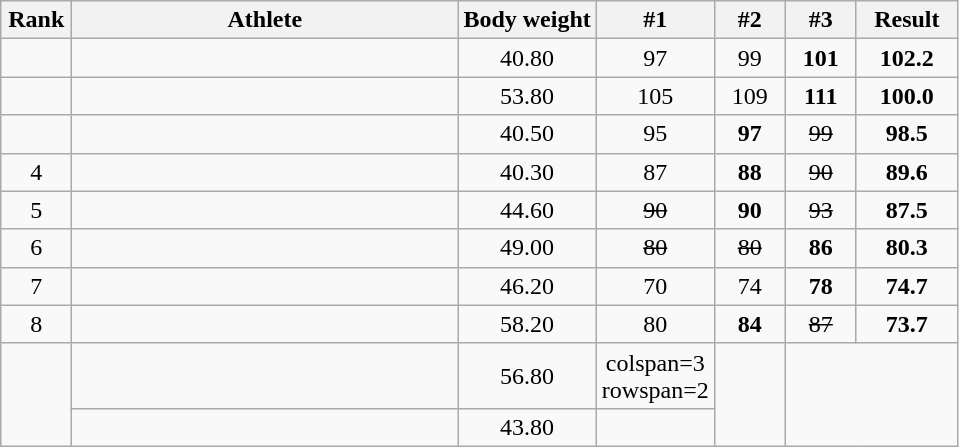<table class="wikitable sortable" style="text-align:center;">
<tr>
<th width=40>Rank</th>
<th width=250>Athlete</th>
<th>Body weight</th>
<th width=40 class="unsortable">#1</th>
<th width=40 class="unsortable">#2</th>
<th width=40 class="unsortable">#3</th>
<th width=60>Result</th>
</tr>
<tr>
<td></td>
<td align=left></td>
<td>40.80</td>
<td>97</td>
<td>99</td>
<td><strong>101</strong></td>
<td><strong>102.2</strong></td>
</tr>
<tr>
<td></td>
<td align=left></td>
<td>53.80</td>
<td>105</td>
<td>109</td>
<td><strong>111</strong></td>
<td><strong>100.0</strong></td>
</tr>
<tr>
<td></td>
<td align=left></td>
<td>40.50</td>
<td>95</td>
<td><strong>97</strong></td>
<td><s>99</s></td>
<td><strong>98.5</strong></td>
</tr>
<tr>
<td>4</td>
<td align=left></td>
<td>40.30</td>
<td>87</td>
<td><strong>88</strong></td>
<td><s>90</s></td>
<td><strong>89.6</strong></td>
</tr>
<tr>
<td>5</td>
<td align=left></td>
<td>44.60</td>
<td><s>90</s></td>
<td><strong>90</strong></td>
<td><s>93</s></td>
<td><strong>87.5</strong></td>
</tr>
<tr>
<td>6</td>
<td align=left></td>
<td>49.00</td>
<td><s>80</s></td>
<td><s>80</s></td>
<td><strong>86</strong></td>
<td><strong>80.3</strong></td>
</tr>
<tr>
<td>7</td>
<td align=left></td>
<td>46.20</td>
<td>70</td>
<td>74</td>
<td><strong>78</strong></td>
<td><strong>74.7</strong></td>
</tr>
<tr>
<td>8</td>
<td align=left></td>
<td>58.20</td>
<td>80</td>
<td><strong>84</strong></td>
<td><s>87</s></td>
<td><strong>73.7</strong></td>
</tr>
<tr>
<td rowspan=2></td>
<td align=left></td>
<td>56.80</td>
<td>colspan=3 rowspan=2 </td>
<td rowspan=2><strong></strong></td>
</tr>
<tr>
<td align=left></td>
<td>43.80</td>
</tr>
</table>
